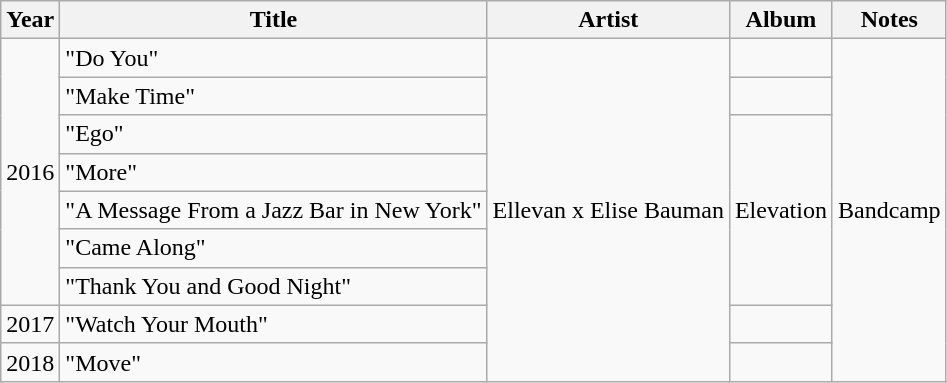<table class="wikitable sortable">
<tr>
<th>Year</th>
<th>Title</th>
<th>Artist</th>
<th>Album</th>
<th class="unsortable">Notes</th>
</tr>
<tr>
<td rowspan=7>2016</td>
<td>"Do You"</td>
<td rowspan=9>Ellevan x Elise Bauman</td>
<td></td>
<td rowspan=9>Bandcamp</td>
</tr>
<tr>
<td>"Make Time"</td>
<td></td>
</tr>
<tr>
<td>"Ego"</td>
<td rowspan=5>Elevation</td>
</tr>
<tr>
<td>"More"</td>
</tr>
<tr>
<td>"A Message From a Jazz Bar in New York"</td>
</tr>
<tr>
<td>"Came Along"</td>
</tr>
<tr>
<td>"Thank You and Good Night"</td>
</tr>
<tr>
<td>2017</td>
<td>"Watch Your Mouth"</td>
<td></td>
</tr>
<tr>
<td>2018</td>
<td>"Move"</td>
<td></td>
</tr>
</table>
